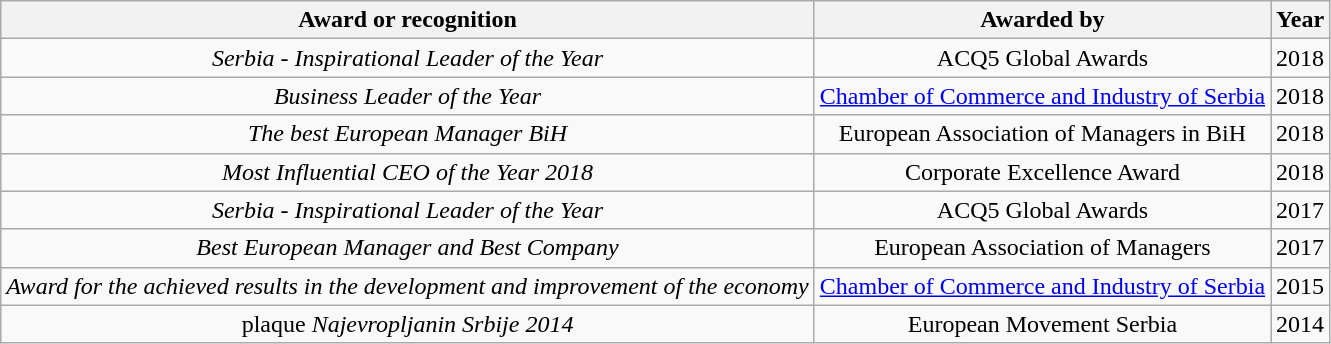<table class="wikitable" style="text-align:center;">
<tr>
<th>Award or recognition</th>
<th>Awarded by</th>
<th>Year</th>
</tr>
<tr>
<td><em>Serbia - Inspirational Leader of the Year</em></td>
<td>ACQ5 Global Awards</td>
<td>2018</td>
</tr>
<tr>
<td><em>Business Leader of the Year</em></td>
<td><a href='#'>Chamber of Commerce and Industry of Serbia</a></td>
<td>2018</td>
</tr>
<tr>
<td><em>The best European Manager BiH</em></td>
<td>European Association of Managers in BiH</td>
<td>2018 </td>
</tr>
<tr>
<td><em>Most Influential CEO of the Year 2018</em></td>
<td>Corporate Excellence Award</td>
<td>2018</td>
</tr>
<tr>
<td><em>Serbia - Inspirational Leader of the Year</em></td>
<td>ACQ5 Global Awards</td>
<td>2017</td>
</tr>
<tr>
<td><em>Best European Manager and Best Company</em></td>
<td>European Association of Managers</td>
<td>2017</td>
</tr>
<tr>
<td><em>Award for the achieved results in the development and improvement of the economy</em></td>
<td><a href='#'>Chamber of Commerce and Industry of Serbia</a></td>
<td>2015</td>
</tr>
<tr>
<td>plaque <em>Najevropljanin Srbije 2014</em></td>
<td>European Movement Serbia</td>
<td>2014</td>
</tr>
</table>
